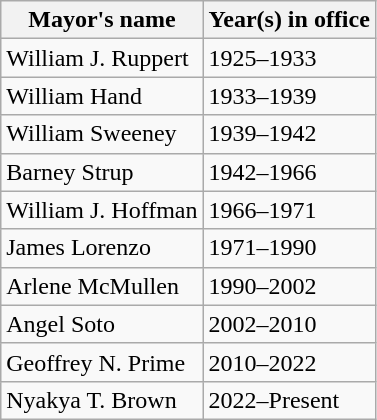<table class="wikitable mw-collapsible">
<tr>
<th>Mayor's name</th>
<th>Year(s) in office</th>
</tr>
<tr>
<td>William J. Ruppert</td>
<td>1925–1933</td>
</tr>
<tr>
<td>William Hand</td>
<td>1933–1939</td>
</tr>
<tr>
<td>William Sweeney</td>
<td>1939–1942</td>
</tr>
<tr>
<td>Barney Strup</td>
<td>1942–1966</td>
</tr>
<tr>
<td>William J. Hoffman</td>
<td>1966–1971</td>
</tr>
<tr>
<td>James Lorenzo</td>
<td>1971–1990</td>
</tr>
<tr>
<td>Arlene McMullen</td>
<td>1990–2002</td>
</tr>
<tr>
<td>Angel Soto</td>
<td>2002–2010</td>
</tr>
<tr>
<td>Geoffrey N. Prime</td>
<td>2010–2022</td>
</tr>
<tr>
<td>Nyakya T. Brown</td>
<td>2022–Present</td>
</tr>
</table>
